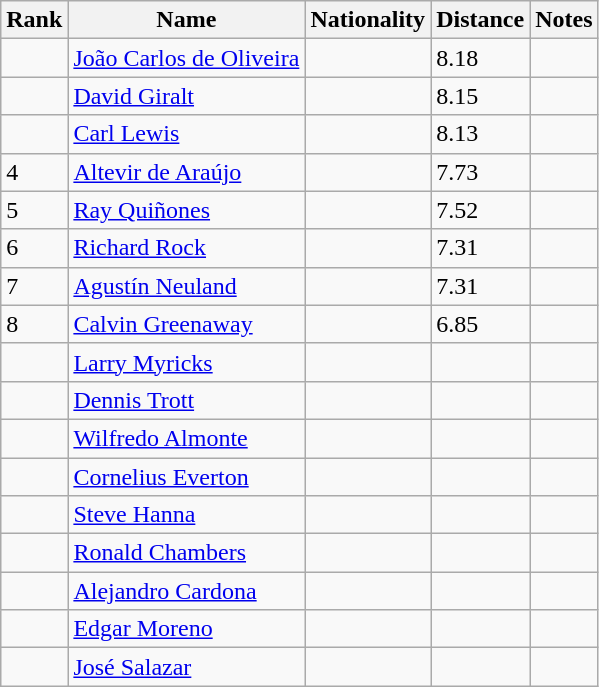<table class="wikitable sortable">
<tr>
<th>Rank</th>
<th>Name</th>
<th>Nationality</th>
<th>Distance</th>
<th>Notes</th>
</tr>
<tr>
<td></td>
<td><a href='#'>João Carlos de Oliveira</a></td>
<td></td>
<td>8.18</td>
<td></td>
</tr>
<tr>
<td></td>
<td><a href='#'>David Giralt</a></td>
<td></td>
<td>8.15</td>
<td></td>
</tr>
<tr>
<td></td>
<td><a href='#'>Carl Lewis</a></td>
<td></td>
<td>8.13</td>
<td></td>
</tr>
<tr>
<td>4</td>
<td><a href='#'>Altevir de Araújo</a></td>
<td></td>
<td>7.73</td>
<td></td>
</tr>
<tr>
<td>5</td>
<td><a href='#'>Ray Quiñones</a></td>
<td></td>
<td>7.52</td>
<td></td>
</tr>
<tr>
<td>6</td>
<td><a href='#'>Richard Rock</a></td>
<td></td>
<td>7.31</td>
<td></td>
</tr>
<tr>
<td>7</td>
<td><a href='#'>Agustín Neuland</a></td>
<td></td>
<td>7.31</td>
<td></td>
</tr>
<tr>
<td>8</td>
<td><a href='#'>Calvin Greenaway</a></td>
<td></td>
<td>6.85</td>
<td></td>
</tr>
<tr>
<td></td>
<td><a href='#'>Larry Myricks</a></td>
<td></td>
<td></td>
<td></td>
</tr>
<tr>
<td></td>
<td><a href='#'>Dennis Trott</a></td>
<td></td>
<td></td>
<td></td>
</tr>
<tr>
<td></td>
<td><a href='#'>Wilfredo Almonte</a></td>
<td></td>
<td></td>
<td></td>
</tr>
<tr>
<td></td>
<td><a href='#'>Cornelius Everton</a></td>
<td></td>
<td></td>
<td></td>
</tr>
<tr>
<td></td>
<td><a href='#'>Steve Hanna</a></td>
<td></td>
<td></td>
<td></td>
</tr>
<tr>
<td></td>
<td><a href='#'>Ronald Chambers</a></td>
<td></td>
<td></td>
<td></td>
</tr>
<tr>
<td></td>
<td><a href='#'>Alejandro Cardona</a></td>
<td></td>
<td></td>
<td></td>
</tr>
<tr>
<td></td>
<td><a href='#'>Edgar Moreno</a></td>
<td></td>
<td></td>
<td></td>
</tr>
<tr>
<td></td>
<td><a href='#'>José Salazar</a></td>
<td></td>
<td></td>
<td></td>
</tr>
</table>
